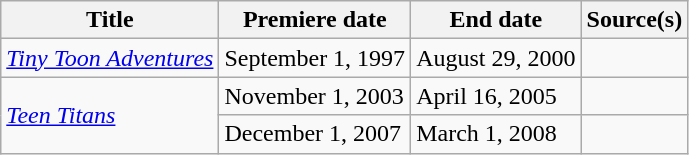<table class="wikitable sortable">
<tr>
<th>Title</th>
<th>Premiere date</th>
<th>End date</th>
<th>Source(s)</th>
</tr>
<tr>
<td><em><a href='#'>Tiny Toon Adventures</a></em></td>
<td>September 1, 1997</td>
<td>August 29, 2000</td>
<td></td>
</tr>
<tr>
<td rowspan=2><em><a href='#'>Teen Titans</a></em></td>
<td>November 1, 2003</td>
<td>April 16, 2005</td>
<td></td>
</tr>
<tr>
<td>December 1, 2007</td>
<td>March 1, 2008</td>
<td></td>
</tr>
</table>
